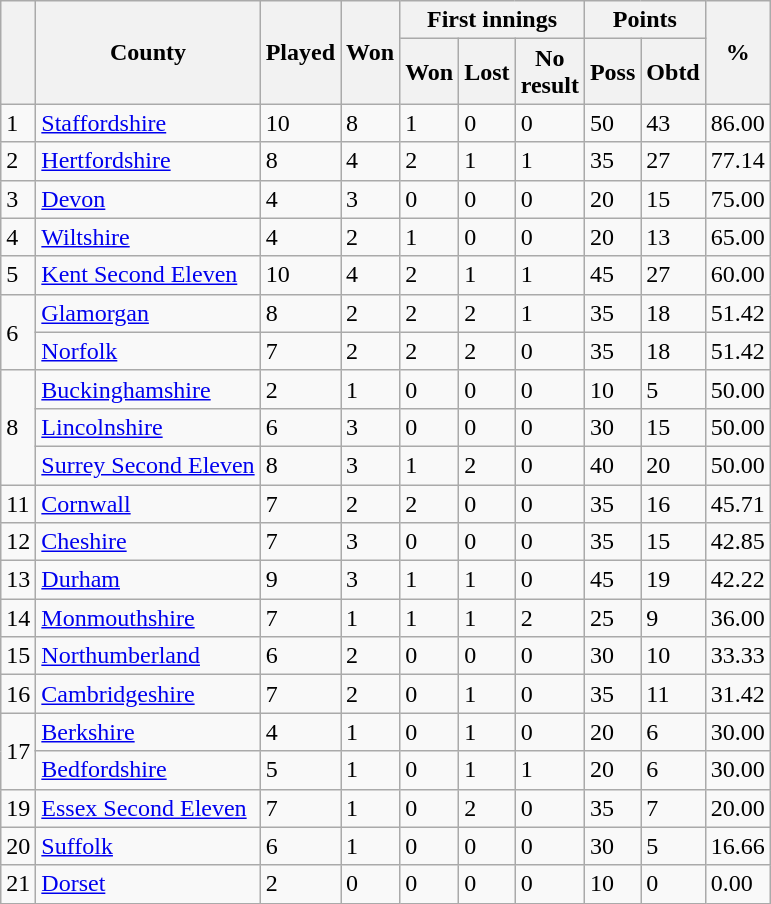<table class="wikitable sortable">
<tr>
<th rowspan="2"></th>
<th rowspan="2">County</th>
<th rowspan="2">Played</th>
<th rowspan="2">Won</th>
<th colspan="3">First innings</th>
<th colspan="2">Points</th>
<th rowspan="2">%</th>
</tr>
<tr>
<th>Won</th>
<th>Lost</th>
<th>No<br>result</th>
<th>Poss</th>
<th>Obtd</th>
</tr>
<tr>
<td>1</td>
<td><a href='#'>Staffordshire</a></td>
<td>10</td>
<td>8</td>
<td>1</td>
<td>0</td>
<td>0</td>
<td>50</td>
<td>43</td>
<td>86.00</td>
</tr>
<tr>
<td>2</td>
<td><a href='#'>Hertfordshire</a></td>
<td>8</td>
<td>4</td>
<td>2</td>
<td>1</td>
<td>1</td>
<td>35</td>
<td>27</td>
<td>77.14</td>
</tr>
<tr>
<td>3</td>
<td><a href='#'>Devon</a></td>
<td>4</td>
<td>3</td>
<td>0</td>
<td>0</td>
<td>0</td>
<td>20</td>
<td>15</td>
<td>75.00</td>
</tr>
<tr>
<td>4</td>
<td><a href='#'>Wiltshire</a></td>
<td>4</td>
<td>2</td>
<td>1</td>
<td>0</td>
<td>0</td>
<td>20</td>
<td>13</td>
<td>65.00</td>
</tr>
<tr>
<td>5</td>
<td><a href='#'>Kent Second Eleven</a></td>
<td>10</td>
<td>4</td>
<td>2</td>
<td>1</td>
<td>1</td>
<td>45</td>
<td>27</td>
<td>60.00</td>
</tr>
<tr>
<td rowspan="2">6</td>
<td><a href='#'>Glamorgan</a></td>
<td>8</td>
<td>2</td>
<td>2</td>
<td>2</td>
<td>1</td>
<td>35</td>
<td>18</td>
<td>51.42</td>
</tr>
<tr>
<td><a href='#'>Norfolk</a></td>
<td>7</td>
<td>2</td>
<td>2</td>
<td>2</td>
<td>0</td>
<td>35</td>
<td>18</td>
<td>51.42</td>
</tr>
<tr>
<td rowspan="3">8</td>
<td><a href='#'>Buckinghamshire</a></td>
<td>2</td>
<td>1</td>
<td>0</td>
<td>0</td>
<td>0</td>
<td>10</td>
<td>5</td>
<td>50.00</td>
</tr>
<tr>
<td><a href='#'>Lincolnshire</a></td>
<td>6</td>
<td>3</td>
<td>0</td>
<td>0</td>
<td>0</td>
<td>30</td>
<td>15</td>
<td>50.00</td>
</tr>
<tr>
<td><a href='#'>Surrey Second Eleven</a></td>
<td>8</td>
<td>3</td>
<td>1</td>
<td>2</td>
<td>0</td>
<td>40</td>
<td>20</td>
<td>50.00</td>
</tr>
<tr>
<td>11</td>
<td><a href='#'>Cornwall</a></td>
<td>7</td>
<td>2</td>
<td>2</td>
<td>0</td>
<td>0</td>
<td>35</td>
<td>16</td>
<td>45.71</td>
</tr>
<tr>
<td>12</td>
<td><a href='#'>Cheshire</a></td>
<td>7</td>
<td>3</td>
<td>0</td>
<td>0</td>
<td>0</td>
<td>35</td>
<td>15</td>
<td>42.85</td>
</tr>
<tr>
<td>13</td>
<td><a href='#'>Durham</a></td>
<td>9</td>
<td>3</td>
<td>1</td>
<td>1</td>
<td>0</td>
<td>45</td>
<td>19</td>
<td>42.22</td>
</tr>
<tr>
<td>14</td>
<td><a href='#'>Monmouthshire</a></td>
<td>7</td>
<td>1</td>
<td>1</td>
<td>1</td>
<td>2</td>
<td>25</td>
<td>9</td>
<td>36.00</td>
</tr>
<tr>
<td>15</td>
<td><a href='#'>Northumberland</a></td>
<td>6</td>
<td>2</td>
<td>0</td>
<td>0</td>
<td>0</td>
<td>30</td>
<td>10</td>
<td>33.33</td>
</tr>
<tr>
<td>16</td>
<td><a href='#'>Cambridgeshire</a></td>
<td>7</td>
<td>2</td>
<td>0</td>
<td>1</td>
<td>0</td>
<td>35</td>
<td>11</td>
<td>31.42</td>
</tr>
<tr>
<td rowspan="2">17</td>
<td><a href='#'>Berkshire</a></td>
<td>4</td>
<td>1</td>
<td>0</td>
<td>1</td>
<td>0</td>
<td>20</td>
<td>6</td>
<td>30.00</td>
</tr>
<tr>
<td><a href='#'>Bedfordshire</a></td>
<td>5</td>
<td>1</td>
<td>0</td>
<td>1</td>
<td>1</td>
<td>20</td>
<td>6</td>
<td>30.00</td>
</tr>
<tr>
<td>19</td>
<td><a href='#'>Essex Second Eleven</a></td>
<td>7</td>
<td>1</td>
<td>0</td>
<td>2</td>
<td>0</td>
<td>35</td>
<td>7</td>
<td>20.00</td>
</tr>
<tr>
<td>20</td>
<td><a href='#'>Suffolk</a></td>
<td>6</td>
<td>1</td>
<td>0</td>
<td>0</td>
<td>0</td>
<td>30</td>
<td>5</td>
<td>16.66</td>
</tr>
<tr>
<td>21</td>
<td><a href='#'>Dorset</a></td>
<td>2</td>
<td>0</td>
<td>0</td>
<td>0</td>
<td>0</td>
<td>10</td>
<td>0</td>
<td>0.00</td>
</tr>
</table>
